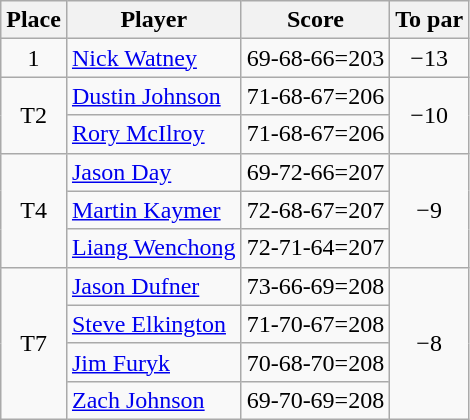<table class="wikitable">
<tr>
<th>Place</th>
<th>Player</th>
<th>Score</th>
<th>To par</th>
</tr>
<tr>
<td align=center>1</td>
<td> <a href='#'>Nick Watney</a></td>
<td align=center>69-68-66=203</td>
<td align=center>−13</td>
</tr>
<tr>
<td rowspan="2" align=center>T2</td>
<td> <a href='#'>Dustin Johnson</a></td>
<td align=center>71-68-67=206</td>
<td rowspan="2" align=center>−10</td>
</tr>
<tr>
<td> <a href='#'>Rory McIlroy</a></td>
<td align=center>71-68-67=206</td>
</tr>
<tr>
<td rowspan="3" align=center>T4</td>
<td> <a href='#'>Jason Day</a></td>
<td align=center>69-72-66=207</td>
<td rowspan="3" align=center>−9</td>
</tr>
<tr>
<td> <a href='#'>Martin Kaymer</a></td>
<td align=center>72-68-67=207</td>
</tr>
<tr>
<td> <a href='#'>Liang Wenchong</a></td>
<td align=center>72-71-64=207</td>
</tr>
<tr>
<td rowspan="4" align=center>T7</td>
<td> <a href='#'>Jason Dufner</a></td>
<td align=center>73-66-69=208</td>
<td rowspan="4" align=center>−8</td>
</tr>
<tr>
<td> <a href='#'>Steve Elkington</a></td>
<td align=center>71-70-67=208</td>
</tr>
<tr>
<td> <a href='#'>Jim Furyk</a></td>
<td align=center>70-68-70=208</td>
</tr>
<tr>
<td> <a href='#'>Zach Johnson</a></td>
<td align=center>69-70-69=208</td>
</tr>
</table>
